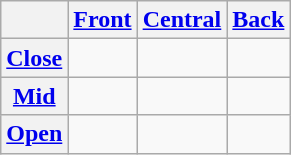<table class="wikitable" style="text-align:center">
<tr>
<th></th>
<th><a href='#'>Front</a></th>
<th><a href='#'>Central</a></th>
<th><a href='#'>Back</a></th>
</tr>
<tr align="center">
<th><a href='#'>Close</a></th>
<td></td>
<td></td>
<td></td>
</tr>
<tr>
<th><a href='#'>Mid</a></th>
<td></td>
<td></td>
<td></td>
</tr>
<tr align="center">
<th><a href='#'>Open</a></th>
<td></td>
<td></td>
<td></td>
</tr>
</table>
